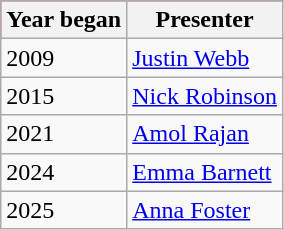<table class="wikitable">
<tr style="background:#ff030d; text-align:center;">
<th>Year began</th>
<th>Presenter<br></th>
</tr>
<tr>
<td>2009</td>
<td><a href='#'>Justin Webb</a></td>
</tr>
<tr>
<td>2015</td>
<td><a href='#'>Nick Robinson</a></td>
</tr>
<tr>
<td>2021</td>
<td><a href='#'>Amol Rajan</a></td>
</tr>
<tr>
<td>2024</td>
<td><a href='#'>Emma Barnett</a></td>
</tr>
<tr>
<td>2025</td>
<td><a href='#'>Anna Foster</a></td>
</tr>
</table>
